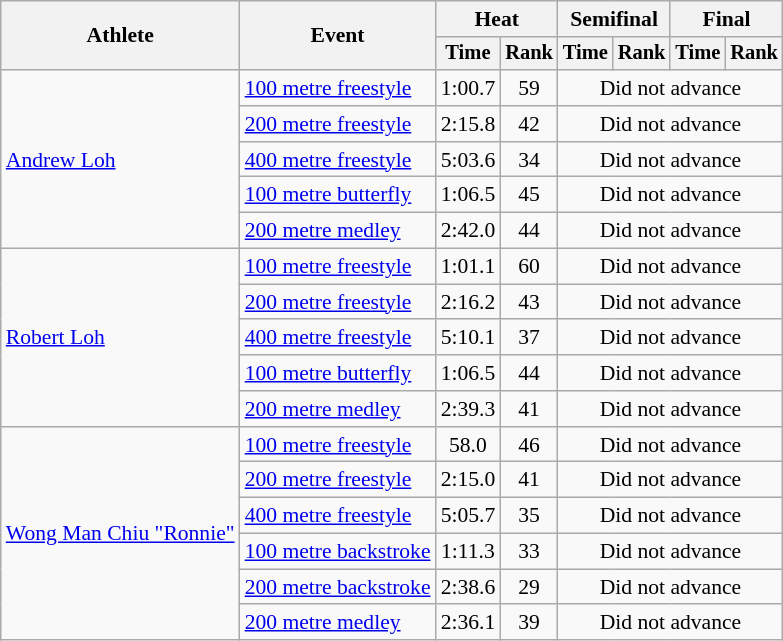<table class=wikitable style="font-size:90%">
<tr>
<th rowspan="2">Athlete</th>
<th rowspan="2">Event</th>
<th colspan="2">Heat</th>
<th colspan="2">Semifinal</th>
<th colspan="2">Final</th>
</tr>
<tr style="font-size:95%">
<th>Time</th>
<th>Rank</th>
<th>Time</th>
<th>Rank</th>
<th>Time</th>
<th>Rank</th>
</tr>
<tr align=center>
<td align=left rowspan=5><a href='#'>Andrew Loh</a></td>
<td align=left><a href='#'>100 metre freestyle</a></td>
<td>1:00.7</td>
<td>59</td>
<td colspan=4 align=center>Did not advance</td>
</tr>
<tr align=center>
<td align=left><a href='#'>200 metre freestyle</a></td>
<td>2:15.8</td>
<td>42</td>
<td colspan=4 align=center>Did not advance</td>
</tr>
<tr align=center>
<td align=left><a href='#'>400 metre freestyle</a></td>
<td>5:03.6</td>
<td>34</td>
<td colspan=4 align=center>Did not advance</td>
</tr>
<tr align=center>
<td align=left><a href='#'>100 metre butterfly</a></td>
<td>1:06.5</td>
<td>45</td>
<td colspan=4 align=center>Did not advance</td>
</tr>
<tr align=center>
<td align=left><a href='#'>200 metre medley</a></td>
<td>2:42.0</td>
<td>44</td>
<td colspan=4 align=center>Did not advance</td>
</tr>
<tr align=center>
<td align=left rowspan=5><a href='#'>Robert Loh</a></td>
<td align=left><a href='#'>100 metre freestyle</a></td>
<td>1:01.1</td>
<td>60</td>
<td colspan=4 align=center>Did not advance</td>
</tr>
<tr align=center>
<td align=left><a href='#'>200 metre freestyle</a></td>
<td>2:16.2</td>
<td>43</td>
<td colspan=4 align=center>Did not advance</td>
</tr>
<tr align=center>
<td align=left><a href='#'>400 metre freestyle</a></td>
<td>5:10.1</td>
<td>37</td>
<td colspan=4 align=center>Did not advance</td>
</tr>
<tr align=center>
<td align=left><a href='#'>100 metre butterfly</a></td>
<td>1:06.5</td>
<td>44</td>
<td colspan=4 align=center>Did not advance</td>
</tr>
<tr align=center>
<td align=left><a href='#'>200 metre medley</a></td>
<td>2:39.3</td>
<td>41</td>
<td colspan=4 align=center>Did not advance</td>
</tr>
<tr align=center>
<td align=left rowspan=6><a href='#'>Wong Man Chiu "Ronnie"</a></td>
<td align=left><a href='#'>100 metre freestyle</a></td>
<td>58.0</td>
<td>46</td>
<td colspan=4 align=center>Did not advance</td>
</tr>
<tr align=center>
<td align=left><a href='#'>200 metre freestyle</a></td>
<td>2:15.0</td>
<td>41</td>
<td colspan=4 align=center>Did not advance</td>
</tr>
<tr align=center>
<td align=left><a href='#'>400 metre freestyle</a></td>
<td>5:05.7</td>
<td>35</td>
<td colspan=4 align=center>Did not advance</td>
</tr>
<tr align=center>
<td align=left><a href='#'>100 metre backstroke</a></td>
<td>1:11.3</td>
<td>33</td>
<td colspan=4 align=center>Did not advance</td>
</tr>
<tr align=center>
<td align=left><a href='#'>200 metre backstroke</a></td>
<td>2:38.6</td>
<td>29</td>
<td colspan=4 align=center>Did not advance</td>
</tr>
<tr align=center>
<td align=left><a href='#'>200 metre medley</a></td>
<td>2:36.1</td>
<td>39</td>
<td colspan=4 align=center>Did not advance</td>
</tr>
</table>
